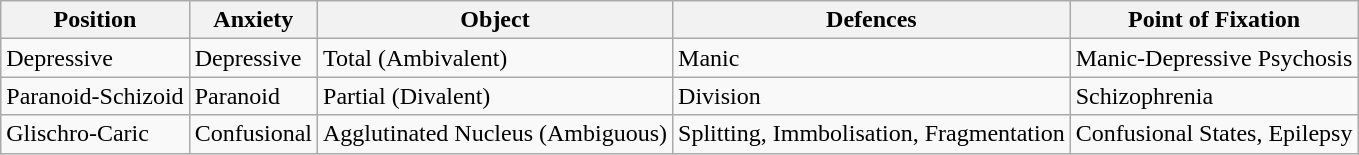<table class="wikitable">
<tr>
<th>Position</th>
<th>Anxiety</th>
<th>Object</th>
<th>Defences</th>
<th>Point of Fixation</th>
</tr>
<tr>
<td>Depressive</td>
<td>Depressive</td>
<td>Total (Ambivalent)</td>
<td>Manic</td>
<td>Manic-Depressive Psychosis</td>
</tr>
<tr>
<td>Paranoid-Schizoid</td>
<td>Paranoid</td>
<td>Partial (Divalent)</td>
<td>Division</td>
<td>Schizophrenia</td>
</tr>
<tr>
<td>Glischro-Caric</td>
<td>Confusional</td>
<td>Agglutinated Nucleus (Ambiguous)</td>
<td>Splitting, Immbolisation, Fragmentation</td>
<td>Confusional States, Epilepsy</td>
</tr>
</table>
